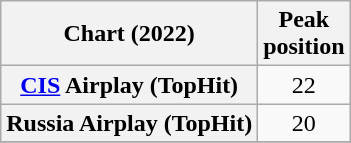<table class="wikitable sortable plainrowheaders" style="text-align:center">
<tr>
<th scope="col">Chart (2022)</th>
<th scope="col">Peak<br>position</th>
</tr>
<tr>
<th scope="row"><a href='#'>CIS</a> Airplay (TopHit)</th>
<td>22</td>
</tr>
<tr>
<th scope="row">Russia Airplay (TopHit)</th>
<td>20</td>
</tr>
<tr>
</tr>
</table>
